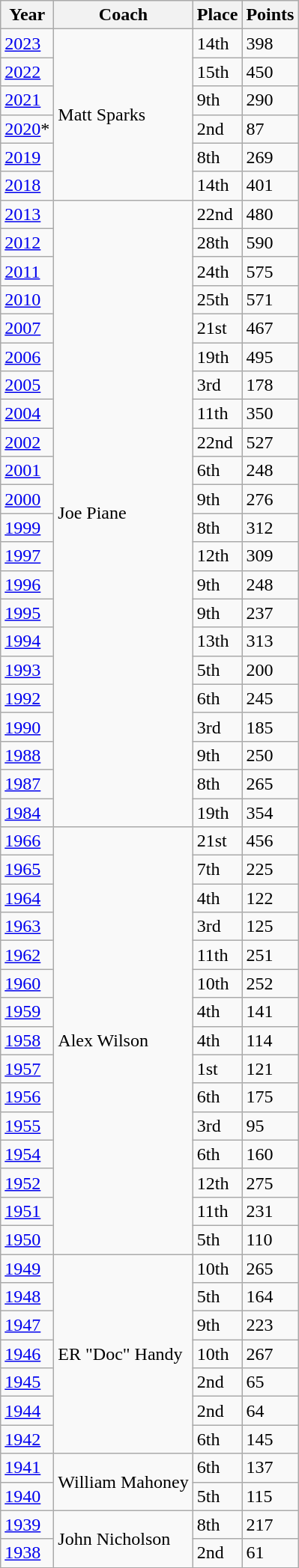<table class="wikitable sortable">
<tr>
<th>Year</th>
<th>Coach</th>
<th>Place</th>
<th>Points</th>
</tr>
<tr>
<td><a href='#'>2023</a></td>
<td rowspan="6">Matt Sparks</td>
<td>14th</td>
<td>398</td>
</tr>
<tr>
<td><a href='#'>2022</a></td>
<td>15th</td>
<td>450</td>
</tr>
<tr>
<td><a href='#'>2021</a></td>
<td>9th</td>
<td>290</td>
</tr>
<tr>
<td><a href='#'>2020</a>*</td>
<td>2nd</td>
<td>87</td>
</tr>
<tr>
<td><a href='#'>2019</a></td>
<td>8th</td>
<td>269</td>
</tr>
<tr>
<td><a href='#'>2018</a></td>
<td>14th</td>
<td>401</td>
</tr>
<tr>
<td><a href='#'>2013</a></td>
<td rowspan="22">Joe Piane</td>
<td>22nd</td>
<td>480</td>
</tr>
<tr>
<td><a href='#'>2012</a></td>
<td>28th</td>
<td>590</td>
</tr>
<tr>
<td><a href='#'>2011</a></td>
<td>24th</td>
<td>575</td>
</tr>
<tr>
<td><a href='#'>2010</a></td>
<td>25th</td>
<td>571</td>
</tr>
<tr>
<td><a href='#'>2007</a></td>
<td>21st</td>
<td>467</td>
</tr>
<tr>
<td><a href='#'>2006</a></td>
<td>19th</td>
<td>495</td>
</tr>
<tr>
<td><a href='#'>2005</a></td>
<td>3rd</td>
<td>178</td>
</tr>
<tr>
<td><a href='#'>2004</a></td>
<td>11th</td>
<td>350</td>
</tr>
<tr>
<td><a href='#'>2002</a></td>
<td>22nd</td>
<td>527</td>
</tr>
<tr>
<td><a href='#'>2001</a></td>
<td>6th</td>
<td>248</td>
</tr>
<tr>
<td><a href='#'>2000</a></td>
<td>9th</td>
<td>276</td>
</tr>
<tr>
<td><a href='#'>1999</a></td>
<td>8th</td>
<td>312</td>
</tr>
<tr>
<td><a href='#'>1997</a></td>
<td>12th</td>
<td>309</td>
</tr>
<tr>
<td><a href='#'>1996</a></td>
<td>9th</td>
<td>248</td>
</tr>
<tr>
<td><a href='#'>1995</a></td>
<td>9th</td>
<td>237</td>
</tr>
<tr>
<td><a href='#'>1994</a></td>
<td>13th</td>
<td>313</td>
</tr>
<tr>
<td><a href='#'>1993</a></td>
<td>5th</td>
<td>200</td>
</tr>
<tr>
<td><a href='#'>1992</a></td>
<td>6th</td>
<td>245</td>
</tr>
<tr>
<td><a href='#'>1990</a></td>
<td>3rd</td>
<td>185</td>
</tr>
<tr>
<td><a href='#'>1988</a></td>
<td>9th</td>
<td>250</td>
</tr>
<tr>
<td><a href='#'>1987</a></td>
<td>8th</td>
<td>265</td>
</tr>
<tr>
<td><a href='#'>1984</a></td>
<td>19th</td>
<td>354</td>
</tr>
<tr>
<td><a href='#'>1966</a></td>
<td rowspan="15">Alex Wilson</td>
<td>21st</td>
<td>456</td>
</tr>
<tr>
<td><a href='#'>1965</a></td>
<td>7th</td>
<td>225</td>
</tr>
<tr>
<td><a href='#'>1964</a></td>
<td>4th</td>
<td>122</td>
</tr>
<tr>
<td><a href='#'>1963</a></td>
<td>3rd</td>
<td>125</td>
</tr>
<tr>
<td><a href='#'>1962</a></td>
<td>11th</td>
<td>251</td>
</tr>
<tr>
<td><a href='#'>1960</a></td>
<td>10th</td>
<td>252</td>
</tr>
<tr>
<td><a href='#'>1959</a></td>
<td>4th</td>
<td>141</td>
</tr>
<tr>
<td><a href='#'>1958</a></td>
<td>4th</td>
<td>114</td>
</tr>
<tr>
<td><a href='#'>1957</a></td>
<td>1st</td>
<td>121</td>
</tr>
<tr>
<td><a href='#'>1956</a></td>
<td>6th</td>
<td>175</td>
</tr>
<tr>
<td><a href='#'>1955</a></td>
<td>3rd</td>
<td>95</td>
</tr>
<tr>
<td><a href='#'>1954</a></td>
<td>6th</td>
<td>160</td>
</tr>
<tr>
<td><a href='#'>1952</a></td>
<td>12th</td>
<td>275</td>
</tr>
<tr>
<td><a href='#'>1951</a></td>
<td>11th</td>
<td>231</td>
</tr>
<tr>
<td><a href='#'>1950</a></td>
<td>5th</td>
<td>110</td>
</tr>
<tr>
<td><a href='#'>1949</a></td>
<td rowspan="7">ER "Doc" Handy</td>
<td>10th</td>
<td>265</td>
</tr>
<tr>
<td><a href='#'>1948</a></td>
<td>5th</td>
<td>164</td>
</tr>
<tr>
<td><a href='#'>1947</a></td>
<td>9th</td>
<td>223</td>
</tr>
<tr>
<td><a href='#'>1946</a></td>
<td>10th</td>
<td>267</td>
</tr>
<tr>
<td><a href='#'>1945</a></td>
<td>2nd</td>
<td>65</td>
</tr>
<tr>
<td><a href='#'>1944</a></td>
<td>2nd</td>
<td>64</td>
</tr>
<tr>
<td><a href='#'>1942</a></td>
<td>6th</td>
<td>145</td>
</tr>
<tr>
<td><a href='#'>1941</a></td>
<td rowspan="2">William Mahoney</td>
<td>6th</td>
<td>137</td>
</tr>
<tr>
<td><a href='#'>1940</a></td>
<td>5th</td>
<td>115</td>
</tr>
<tr>
<td><a href='#'>1939</a></td>
<td rowspan="2">John Nicholson</td>
<td>8th</td>
<td>217</td>
</tr>
<tr>
<td><a href='#'>1938</a></td>
<td>2nd</td>
<td>61</td>
</tr>
</table>
